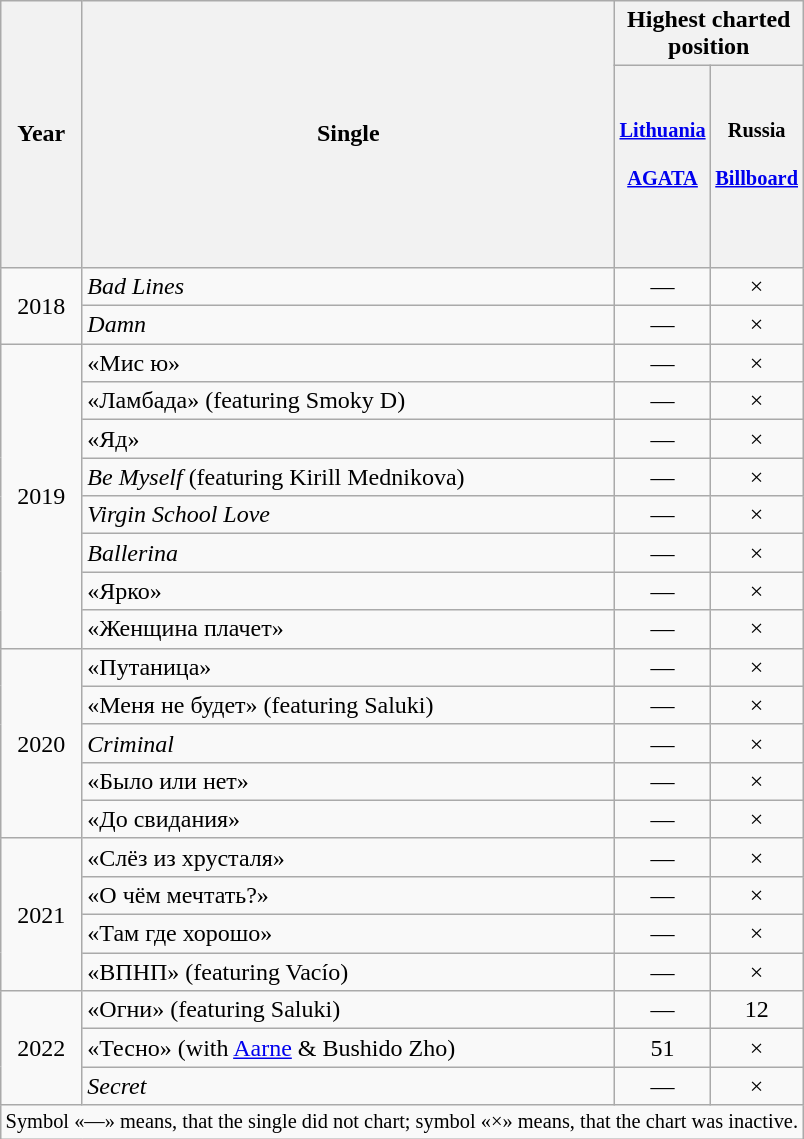<table class="wikitable" style="text-align:center">
<tr>
<th rowspan="2">Year</th>
<th rowspan="2">Single</th>
<th colspan="2">Highest charted position</th>
</tr>
<tr>
<th scope="col" style="width:3em; font-size:85%;"><br><br><a href='#'>Lithuania</a><br><br><a href='#'>AGATA</a><br><br> <br><br></th>
<th scope="col" style="width:3em; font-size:85%;"><br><br>Russia<br><br><a href='#'>Billboard</a><br><br> <br><br></th>
</tr>
<tr>
<td rowspan="2">2018</td>
<td style="text-align:left"><em>Bad Lines</em></td>
<td>—</td>
<td>×</td>
</tr>
<tr>
<td style="text-align:left"><em>Damn</em></td>
<td>—</td>
<td>×</td>
</tr>
<tr>
<td rowspan="8">2019</td>
<td style="text-align:left">«Мис ю»</td>
<td>—</td>
<td>×</td>
</tr>
<tr>
<td style="text-align:left">«Ламбада» (featuring Smoky D)</td>
<td>—</td>
<td>×</td>
</tr>
<tr>
<td style="text-align:left">«Яд»</td>
<td>—</td>
<td>×</td>
</tr>
<tr>
<td style="text-align:left"><em>Be Myself</em> (featuring Kirill Mednikova)</td>
<td>—</td>
<td>×</td>
</tr>
<tr>
<td style="text-align:left"><em>Virgin School Love</em></td>
<td>—</td>
<td>×</td>
</tr>
<tr>
<td style="text-align:left"><em>Ballerina</em></td>
<td>—</td>
<td>×</td>
</tr>
<tr>
<td style="text-align:left">«Ярко»</td>
<td>—</td>
<td>×</td>
</tr>
<tr>
<td style="text-align:left">«Женщина плачет»</td>
<td>—</td>
<td>×</td>
</tr>
<tr>
<td rowspan="5">2020</td>
<td style="text-align:left">«Путаница»</td>
<td>—</td>
<td>×</td>
</tr>
<tr>
<td style="text-align:left">«Меня не будет» (featuring Saluki)</td>
<td>—</td>
<td>×</td>
</tr>
<tr>
<td style="text-align:left"><em>Criminal</em></td>
<td>—</td>
<td>×</td>
</tr>
<tr>
<td style="text-align:left">«Было или нет»</td>
<td>—</td>
<td>×</td>
</tr>
<tr>
<td style="text-align:left">«До свидания»</td>
<td>—</td>
<td>×</td>
</tr>
<tr>
<td rowspan="4">2021</td>
<td style="text-align:left">«Слёз из хрусталя»</td>
<td>—</td>
<td>×</td>
</tr>
<tr>
<td style="text-align:left">«О чём мечтать?»</td>
<td>—</td>
<td>×</td>
</tr>
<tr>
<td style="text-align:left">«Там где хорошо»</td>
<td>—</td>
<td>×</td>
</tr>
<tr>
<td style="text-align:left">«ВПНП» (featuring Vacío)</td>
<td>—</td>
<td>×</td>
</tr>
<tr>
<td rowspan="3">2022</td>
<td style="text-align:left">«Огни» (featuring Saluki)</td>
<td>—</td>
<td>12</td>
</tr>
<tr>
<td style="text-align:left">«Тесно» (with <a href='#'>Aarne</a> & Bushido Zho)</td>
<td>51</td>
<td>×</td>
</tr>
<tr>
<td style="text-align:left"><em>Secret</em></td>
<td>—</td>
<td>×</td>
</tr>
<tr>
<td colspan="5" style="font-size:85%;">Symbol «—» means, that the single did not chart; symbol «×» means, that the chart was inactive.</td>
</tr>
</table>
